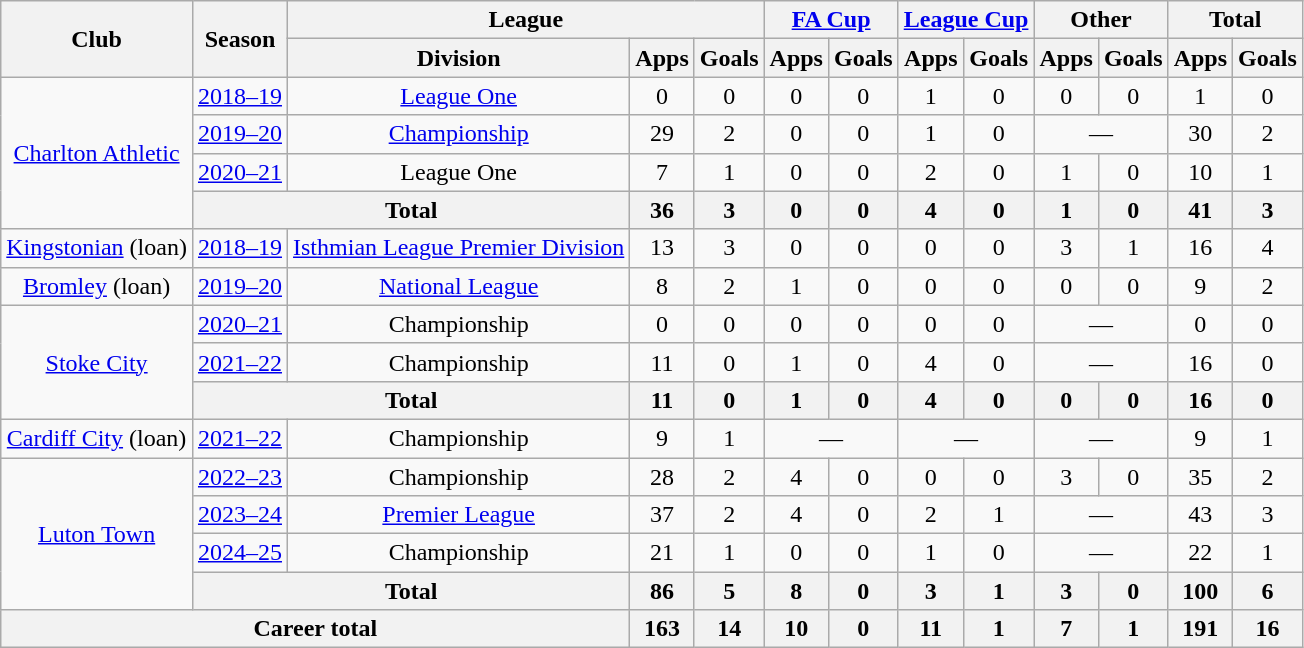<table class="wikitable" style="text-align: center;">
<tr>
<th rowspan="2">Club</th>
<th rowspan="2">Season</th>
<th colspan="3">League</th>
<th colspan="2"><a href='#'>FA Cup</a></th>
<th colspan="2"><a href='#'>League Cup</a></th>
<th colspan="2">Other</th>
<th colspan="2">Total</th>
</tr>
<tr>
<th>Division</th>
<th>Apps</th>
<th>Goals</th>
<th>Apps</th>
<th>Goals</th>
<th>Apps</th>
<th>Goals</th>
<th>Apps</th>
<th>Goals</th>
<th>Apps</th>
<th>Goals</th>
</tr>
<tr>
<td rowspan="4"><a href='#'>Charlton Athletic</a></td>
<td><a href='#'>2018–19</a></td>
<td><a href='#'>League One</a></td>
<td>0</td>
<td>0</td>
<td>0</td>
<td>0</td>
<td>1</td>
<td>0</td>
<td>0</td>
<td>0</td>
<td>1</td>
<td>0</td>
</tr>
<tr>
<td><a href='#'>2019–20</a></td>
<td><a href='#'>Championship</a></td>
<td>29</td>
<td>2</td>
<td>0</td>
<td>0</td>
<td>1</td>
<td>0</td>
<td colspan=2>—</td>
<td>30</td>
<td>2</td>
</tr>
<tr>
<td><a href='#'>2020–21</a></td>
<td>League One</td>
<td>7</td>
<td>1</td>
<td>0</td>
<td>0</td>
<td>2</td>
<td>0</td>
<td>1</td>
<td>0</td>
<td>10</td>
<td>1</td>
</tr>
<tr>
<th colspan="2">Total</th>
<th>36</th>
<th>3</th>
<th>0</th>
<th>0</th>
<th>4</th>
<th>0</th>
<th>1</th>
<th>0</th>
<th>41</th>
<th>3</th>
</tr>
<tr>
<td><a href='#'>Kingstonian</a> (loan)</td>
<td><a href='#'>2018–19</a></td>
<td><a href='#'>Isthmian League Premier Division</a></td>
<td>13</td>
<td>3</td>
<td>0</td>
<td>0</td>
<td>0</td>
<td>0</td>
<td>3</td>
<td>1</td>
<td>16</td>
<td>4</td>
</tr>
<tr>
<td><a href='#'>Bromley</a> (loan)</td>
<td><a href='#'>2019–20</a></td>
<td><a href='#'>National League</a></td>
<td>8</td>
<td>2</td>
<td>1</td>
<td>0</td>
<td>0</td>
<td>0</td>
<td>0</td>
<td>0</td>
<td>9</td>
<td>2</td>
</tr>
<tr>
<td rowspan="3"><a href='#'>Stoke City</a></td>
<td><a href='#'>2020–21</a></td>
<td>Championship</td>
<td>0</td>
<td>0</td>
<td>0</td>
<td>0</td>
<td>0</td>
<td>0</td>
<td colspan=2>—</td>
<td>0</td>
<td>0</td>
</tr>
<tr>
<td><a href='#'>2021–22</a></td>
<td>Championship</td>
<td>11</td>
<td>0</td>
<td>1</td>
<td>0</td>
<td>4</td>
<td>0</td>
<td colspan=2>—</td>
<td>16</td>
<td>0</td>
</tr>
<tr>
<th colspan="2">Total</th>
<th>11</th>
<th>0</th>
<th>1</th>
<th>0</th>
<th>4</th>
<th>0</th>
<th>0</th>
<th>0</th>
<th>16</th>
<th>0</th>
</tr>
<tr>
<td><a href='#'>Cardiff City</a> (loan)</td>
<td><a href='#'>2021–22</a></td>
<td>Championship</td>
<td>9</td>
<td>1</td>
<td colspan=2>—</td>
<td colspan=2>—</td>
<td colspan=2>—</td>
<td>9</td>
<td>1</td>
</tr>
<tr>
<td rowspan="4"><a href='#'>Luton Town</a></td>
<td><a href='#'>2022–23</a></td>
<td>Championship</td>
<td>28</td>
<td>2</td>
<td>4</td>
<td>0</td>
<td>0</td>
<td>0</td>
<td>3</td>
<td>0</td>
<td>35</td>
<td>2</td>
</tr>
<tr>
<td><a href='#'>2023–24</a></td>
<td><a href='#'>Premier League</a></td>
<td>37</td>
<td>2</td>
<td>4</td>
<td>0</td>
<td>2</td>
<td>1</td>
<td colspan=2>—</td>
<td>43</td>
<td>3</td>
</tr>
<tr>
<td><a href='#'>2024–25</a></td>
<td>Championship</td>
<td>21</td>
<td>1</td>
<td>0</td>
<td>0</td>
<td>1</td>
<td>0</td>
<td colspan=2>—</td>
<td>22</td>
<td>1</td>
</tr>
<tr>
<th colspan="2">Total</th>
<th>86</th>
<th>5</th>
<th>8</th>
<th>0</th>
<th>3</th>
<th>1</th>
<th>3</th>
<th>0</th>
<th>100</th>
<th>6</th>
</tr>
<tr>
<th colspan="3">Career total</th>
<th>163</th>
<th>14</th>
<th>10</th>
<th>0</th>
<th>11</th>
<th>1</th>
<th>7</th>
<th>1</th>
<th>191</th>
<th>16</th>
</tr>
</table>
